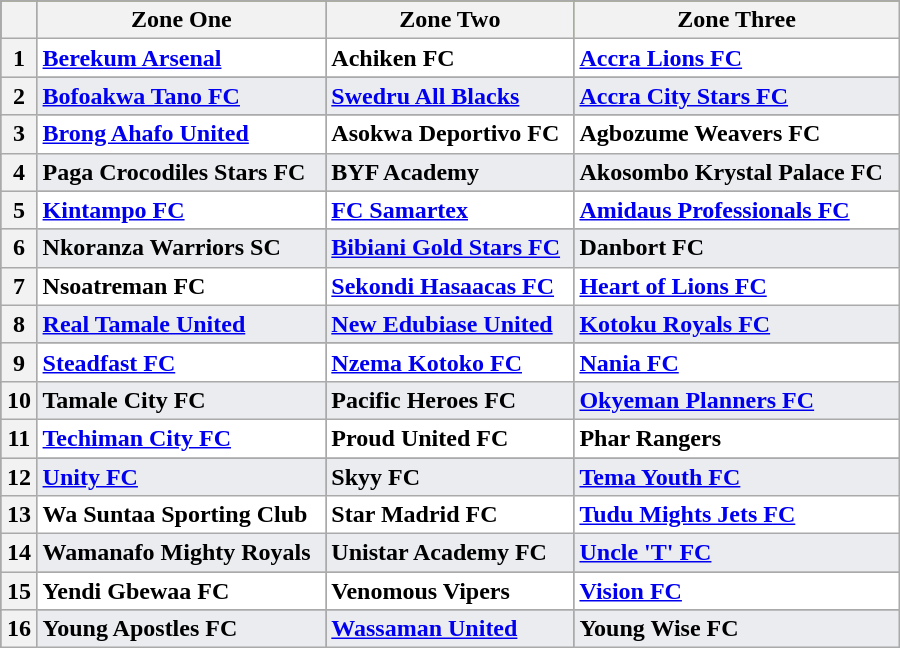<table class="wikitable sortable" style="border:1px solid #CCCCCC; background-color:#666666" width="600" cellpadding="4" cell-spacing="0">
<tr bgcolor="#6B8E23">
<th align="right"></th>
<th align="left">Zone One</th>
<th align="left">Zone Two</th>
<th align="left">Zone Three</th>
</tr>
<tr align="left" valign="top" bgcolor="#ffffff">
<th align="right">1</th>
<td align="left"><a href='#'><strong>Berekum Arsenal</strong></a></td>
<td align="left"><strong>Achiken FC</strong></td>
<td align="left"><strong><a href='#'>Accra Lions FC</a></strong></td>
</tr>
<tr align="left" valign="top" bgcolor="#EAECF0">
<th align="right">2</th>
<td align="left"><a href='#'><strong>Bofoakwa Tano FC</strong></a></td>
<td align="left"><a href='#'><strong>Swedru All Blacks</strong></a></td>
<td align="left"><strong><a href='#'>Accra City Stars FC</a></strong></td>
</tr>
<tr align="left" valign="top" bgcolor="#ffffff">
<th align="right">3</th>
<td align="left"><a href='#'><strong>Brong Ahafo United</strong></a></td>
<td align="left"><strong>Asokwa Deportivo FC</strong></td>
<td align="left"><strong>Agbozume Weavers FC</strong></td>
</tr>
<tr align="left" valign="top" bgcolor="#EAECF0">
<th align="right">4</th>
<td align="left"><strong>Paga Crocodiles Stars FC</strong></td>
<td align="left"><strong>BYF Academy</strong></td>
<td align="left"><strong>Akosombo Krystal Palace FC</strong></td>
</tr>
<tr align="left" valign="top" bgcolor="#ffffff">
<th align="right">5</th>
<td align="left"><a href='#'><strong>Kintampo FC</strong></a></td>
<td align="left"><a href='#'><strong>FC Samartex</strong></a></td>
<td align="left"><a href='#'><strong>Amidaus Professionals FC</strong></a></td>
</tr>
<tr align="left" valign="top" bgcolor="#EAECF0">
<th align="right">6</th>
<td align="left"><strong>Nkoranza Warriors SC</strong></td>
<td align="left"><a href='#'><strong>Bibiani Gold Stars FC</strong></a></td>
<td align="left"><strong>Danbort FC</strong></td>
</tr>
<tr align="left" valign="top" bgcolor="#ffffff">
<th align="right">7</th>
<td align="left"><strong>Nsoatreman FC</strong></td>
<td align="left"><a href='#'><strong>Sekondi Hasaacas FC</strong></a></td>
<td align="left"><a href='#'><strong>Heart of Lions FC</strong></a></td>
</tr>
<tr align="left" valign="top" bgcolor="#EAECF0">
<th align="right">8</th>
<td align="left"><strong><a href='#'>Real Tamale United</a></strong></td>
<td align="left"><a href='#'><strong>New Edubiase United</strong></a></td>
<td align="left"><a href='#'><strong>Kotoku Royals FC</strong></a></td>
</tr>
<tr align="left" valign="top" bgcolor="#ffffff">
<th align="right">9</th>
<td align="left"><strong><a href='#'>Steadfast FC</a></strong></td>
<td align="left"><strong><a href='#'>Nzema Kotoko FC</a></strong></td>
<td align="left"><a href='#'><strong>Nania FC</strong></a></td>
</tr>
<tr align="left" valign="top" bgcolor="#EAECF0">
<th align="right">10</th>
<td align="left"><strong>Tamale City FC</strong></td>
<td align="left"><strong>Pacific Heroes FC</strong></td>
<td align="left"><a href='#'><strong>Okyeman Planners FC</strong></a></td>
</tr>
<tr align="left" valign="top" bgcolor="#ffffff">
<th align="right">11</th>
<td align="left"><strong><a href='#'>Techiman City FC</a></strong></td>
<td align="left"><strong>Proud United FC</strong></td>
<td align="left"><strong>Phar Rangers</strong></td>
</tr>
<tr align="left" valign="top" bgcolor="#EAECF0">
<th align="right">12</th>
<td align="left"><a href='#'><strong>Unity FC</strong></a></td>
<td align="left"><strong>Skyy FC</strong></td>
<td align="left"><a href='#'><strong>Tema Youth FC</strong></a></td>
</tr>
<tr align="left" valign="top" bgcolor="#ffffff">
<th align="right">13</th>
<td align="left"><strong>Wa Suntaa Sporting Club</strong></td>
<td align="left"><strong>Star Madrid FC</strong></td>
<td align="left"><a href='#'><strong>Tudu Mights Jets FC</strong></a></td>
</tr>
<tr align="left" valign="top" bgcolor="#EAECF0">
<th align="right">14</th>
<td align="left"><strong>Wamanafo Mighty Royals</strong></td>
<td align="left"><strong>Unistar Academy FC</strong></td>
<td align="left"><strong><a href='#'>Uncle 'T' FC</a></strong></td>
</tr>
<tr valign="top" bgcolor="#ffffff" align="left">
<th align="right">15</th>
<td align="left"><strong>Yendi Gbewaa FC</strong></td>
<td align="left"><strong>Venomous Vipers</strong></td>
<td align="left"><a href='#'><strong>Vision FC</strong></a></td>
</tr>
<tr valign="top" bgcolor="#EAECF0" align="left">
<th align="right">16</th>
<td align="left"><strong>Young Apostles FC</strong></td>
<td align="left"><a href='#'><strong>Wassaman United</strong></a></td>
<td align="left"><strong>Young Wise FC</strong></td>
</tr>
</table>
